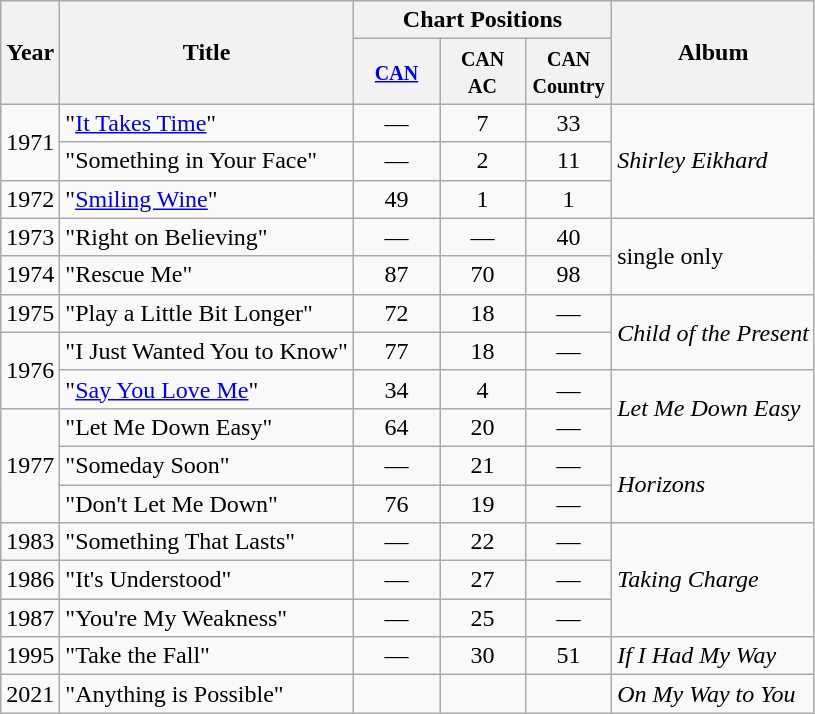<table class="wikitable">
<tr>
<th rowspan="2">Year</th>
<th rowspan="2">Title</th>
<th colspan="3">Chart Positions</th>
<th rowspan="2">Album</th>
</tr>
<tr>
<th width="50"><small><a href='#'>CAN</a></small></th>
<th width="50"><small>CAN AC</small></th>
<th width="50"><small>CAN Country</small></th>
</tr>
<tr>
<td rowspan="2">1971</td>
<td>"<a href='#'>It Takes Time</a>"</td>
<td align="center">—</td>
<td align="center">7</td>
<td align="center">33</td>
<td rowspan="3"><em>Shirley Eikhard</em></td>
</tr>
<tr>
<td>"Something in Your Face"</td>
<td align="center">—</td>
<td align="center">2</td>
<td align="center">11</td>
</tr>
<tr>
<td>1972</td>
<td>"<a href='#'>Smiling Wine</a>"</td>
<td align="center">49</td>
<td align="center">1</td>
<td align="center">1</td>
</tr>
<tr>
<td>1973</td>
<td>"Right on Believing"</td>
<td align="center">—</td>
<td align="center">—</td>
<td align="center">40</td>
<td rowspan="2">single only</td>
</tr>
<tr>
<td>1974</td>
<td>"Rescue Me"</td>
<td align="center">87</td>
<td align="center">70</td>
<td align="center">98</td>
</tr>
<tr>
<td>1975</td>
<td>"Play a Little Bit Longer"</td>
<td align="center">72</td>
<td align="center">18</td>
<td align="center">—</td>
<td rowspan="2"><em>Child of the Present</em></td>
</tr>
<tr>
<td rowspan="2">1976</td>
<td>"I Just Wanted You to Know"</td>
<td align="center">77</td>
<td align="center">18</td>
<td align="center">—</td>
</tr>
<tr>
<td>"<a href='#'>Say You Love Me</a>"</td>
<td align="center">34</td>
<td align="center">4</td>
<td align="center">—</td>
<td rowspan="2"><em>Let Me Down Easy</em></td>
</tr>
<tr>
<td rowspan="3">1977</td>
<td>"Let Me Down Easy"</td>
<td align="center">64</td>
<td align="center">20</td>
<td align="center">—</td>
</tr>
<tr>
<td>"Someday Soon"</td>
<td align="center">—</td>
<td align="center">21</td>
<td align="center">—</td>
<td rowspan="2"><em>Horizons</em></td>
</tr>
<tr>
<td>"Don't Let Me Down"</td>
<td align="center">76</td>
<td align="center">19</td>
<td align="center">—</td>
</tr>
<tr>
<td>1983</td>
<td>"Something That Lasts"</td>
<td align="center">—</td>
<td align="center">22</td>
<td align="center">—</td>
<td rowspan="3"><em>Taking Charge</em></td>
</tr>
<tr>
<td>1986</td>
<td>"It's Understood"</td>
<td align="center">—</td>
<td align="center">27</td>
<td align="center">—</td>
</tr>
<tr>
<td>1987</td>
<td>"You're My Weakness"</td>
<td align="center">—</td>
<td align="center">25</td>
<td align="center">—</td>
</tr>
<tr>
<td>1995</td>
<td>"Take the Fall"</td>
<td align="center">—</td>
<td align="center">30</td>
<td align="center">51</td>
<td><em>If I Had My Way</em></td>
</tr>
<tr>
<td>2021</td>
<td>"Anything is Possible"</td>
<td></td>
<td></td>
<td></td>
<td><em>On My Way to You</em></td>
</tr>
</table>
